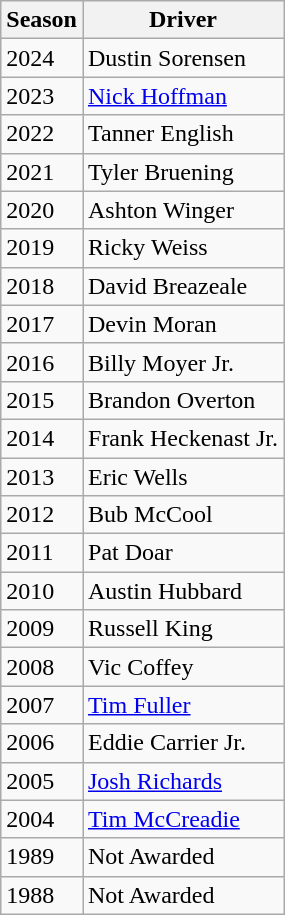<table class="wikitable">
<tr>
<th>Season</th>
<th>Driver</th>
</tr>
<tr>
<td>2024</td>
<td>Dustin Sorensen</td>
</tr>
<tr>
<td>2023</td>
<td><a href='#'>Nick Hoffman</a></td>
</tr>
<tr>
<td>2022</td>
<td>Tanner English</td>
</tr>
<tr>
<td>2021</td>
<td>Tyler Bruening</td>
</tr>
<tr>
<td>2020</td>
<td>Ashton Winger</td>
</tr>
<tr>
<td>2019</td>
<td>Ricky Weiss</td>
</tr>
<tr>
<td>2018</td>
<td>David Breazeale</td>
</tr>
<tr>
<td>2017</td>
<td>Devin Moran</td>
</tr>
<tr>
<td>2016</td>
<td>Billy Moyer Jr.</td>
</tr>
<tr>
<td>2015</td>
<td>Brandon Overton</td>
</tr>
<tr>
<td>2014</td>
<td>Frank Heckenast Jr.</td>
</tr>
<tr>
<td>2013</td>
<td>Eric Wells</td>
</tr>
<tr>
<td>2012</td>
<td>Bub McCool</td>
</tr>
<tr>
<td>2011</td>
<td>Pat Doar</td>
</tr>
<tr>
<td>2010</td>
<td>Austin Hubbard</td>
</tr>
<tr>
<td>2009</td>
<td>Russell King</td>
</tr>
<tr>
<td>2008</td>
<td>Vic Coffey</td>
</tr>
<tr>
<td>2007</td>
<td><a href='#'>Tim Fuller</a></td>
</tr>
<tr>
<td>2006</td>
<td>Eddie Carrier Jr.</td>
</tr>
<tr>
<td>2005</td>
<td><a href='#'>Josh Richards</a></td>
</tr>
<tr>
<td>2004</td>
<td><a href='#'>Tim McCreadie</a></td>
</tr>
<tr>
<td>1989</td>
<td>Not Awarded</td>
</tr>
<tr>
<td>1988</td>
<td>Not Awarded</td>
</tr>
</table>
